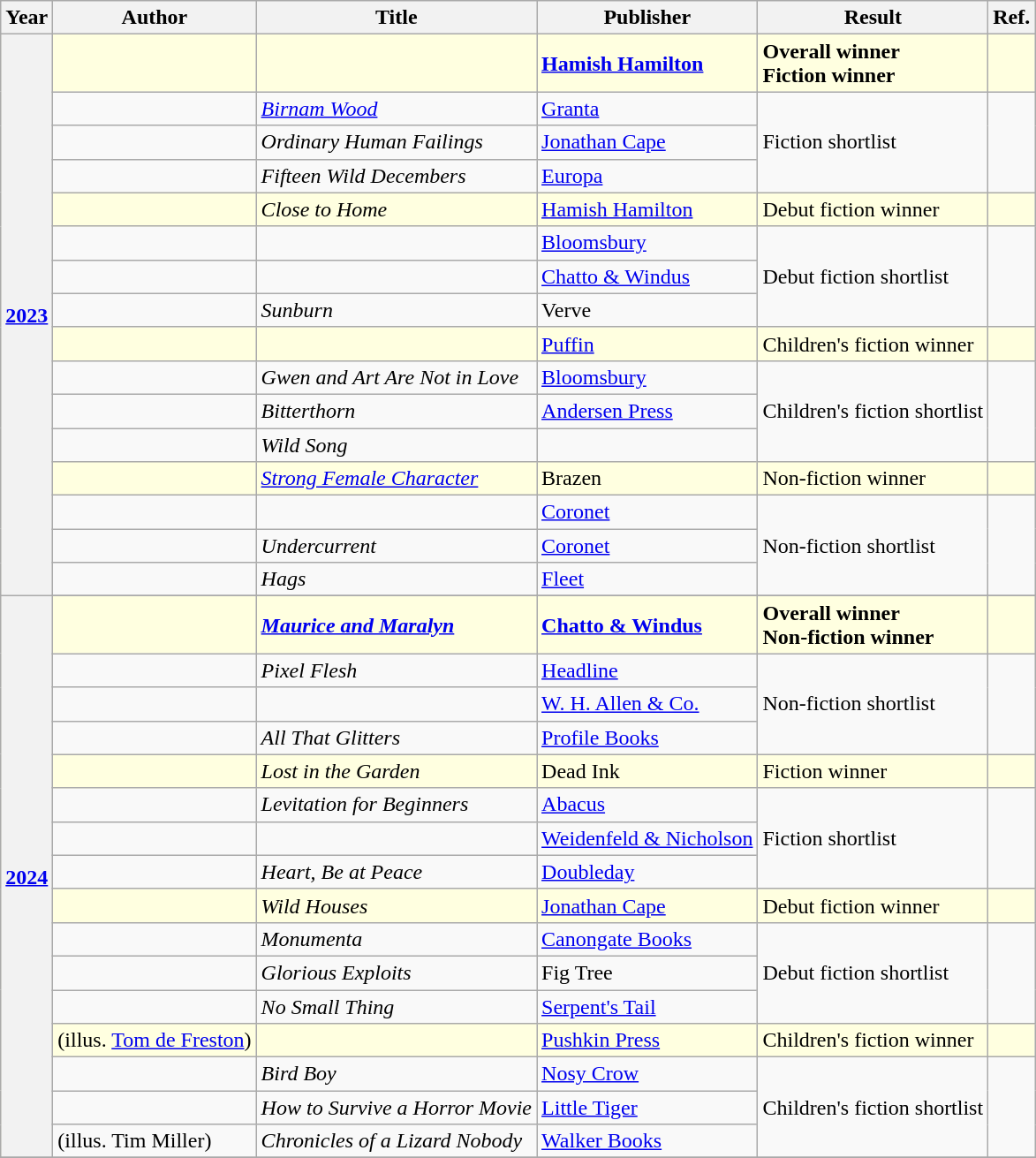<table class="wikitable sortable">
<tr>
<th>Year</th>
<th>Author</th>
<th>Title</th>
<th>Publisher</th>
<th>Result</th>
<th>Ref.</th>
</tr>
<tr style="background: lightyellow;">
<th rowspan="16"><strong><a href='#'>2023</a></strong></th>
<td><strong></strong></td>
<td><strong><em></em></strong></td>
<td><strong><a href='#'>Hamish Hamilton</a></strong></td>
<td><strong>Overall winner<br>Fiction winner</strong></td>
<td></td>
</tr>
<tr>
<td></td>
<td><em><a href='#'>Birnam Wood</a></em></td>
<td><a href='#'>Granta</a></td>
<td rowspan="3">Fiction shortlist</td>
<td rowspan="3"></td>
</tr>
<tr>
<td></td>
<td><em>Ordinary Human Failings</em></td>
<td><a href='#'>Jonathan Cape</a></td>
</tr>
<tr>
<td></td>
<td><em>Fifteen Wild Decembers</em></td>
<td><a href='#'>Europa</a></td>
</tr>
<tr style="background: lightyellow;">
<td></td>
<td><em>Close to Home</em></td>
<td><a href='#'>Hamish Hamilton</a></td>
<td rowspan="1">Debut fiction winner</td>
<td rowspan="1"></td>
</tr>
<tr>
<td></td>
<td><em></em></td>
<td><a href='#'>Bloomsbury</a></td>
<td rowspan="3">Debut fiction shortlist</td>
<td rowspan="3"></td>
</tr>
<tr>
<td></td>
<td><em></em></td>
<td><a href='#'>Chatto & Windus</a></td>
</tr>
<tr>
<td></td>
<td><em>Sunburn</em></td>
<td>Verve</td>
</tr>
<tr style="background: lightyellow;">
<td></td>
<td><em></em></td>
<td><a href='#'>Puffin</a></td>
<td rowspan="1">Children's fiction winner</td>
<td rowspan="1"></td>
</tr>
<tr>
<td></td>
<td><em>Gwen and Art Are Not in Love</em></td>
<td><a href='#'>Bloomsbury</a></td>
<td rowspan="3">Children's fiction shortlist</td>
<td rowspan="3"></td>
</tr>
<tr>
<td></td>
<td><em>Bitterthorn</em></td>
<td><a href='#'>Andersen Press</a></td>
</tr>
<tr>
<td></td>
<td><em>Wild Song</em></td>
<td></td>
</tr>
<tr style="background: lightyellow;">
<td></td>
<td><em><a href='#'>Strong Female Character</a></em></td>
<td>Brazen</td>
<td rowspan="1">Non-fiction winner</td>
<td rowspan="1"></td>
</tr>
<tr>
<td></td>
<td><em></em></td>
<td><a href='#'>Coronet</a></td>
<td rowspan="3">Non-fiction shortlist</td>
<td rowspan="3"></td>
</tr>
<tr>
<td></td>
<td><em>Undercurrent</em></td>
<td><a href='#'>Coronet</a></td>
</tr>
<tr>
<td></td>
<td><em>Hags</em></td>
<td><a href='#'>Fleet</a></td>
</tr>
<tr style="background: lightyellow;">
<th rowspan="17"><strong><a href='#'>2024</a></strong></th>
</tr>
<tr style="background: lightyellow;">
<td><strong></strong></td>
<td><strong><em><a href='#'>Maurice and Maralyn</a></em></strong></td>
<td><strong><a href='#'>Chatto & Windus</a></strong></td>
<td><strong>Overall winner<br>Non-fiction winner</strong></td>
<td></td>
</tr>
<tr>
<td></td>
<td><em>Pixel Flesh</em></td>
<td><a href='#'>Headline</a></td>
<td rowspan="3">Non-fiction shortlist</td>
<td rowspan="3"></td>
</tr>
<tr>
<td></td>
<td><em></em></td>
<td><a href='#'>W. H. Allen & Co.</a></td>
</tr>
<tr>
<td></td>
<td><em>All That Glitters</em></td>
<td><a href='#'>Profile Books</a></td>
</tr>
<tr style="background: lightyellow;">
<td></td>
<td><em>Lost in the Garden</em></td>
<td>Dead Ink</td>
<td>Fiction winner</td>
<td></td>
</tr>
<tr>
<td></td>
<td><em>Levitation for Beginners</em></td>
<td><a href='#'>Abacus</a></td>
<td rowspan="3">Fiction shortlist</td>
<td rowspan="3"></td>
</tr>
<tr>
<td></td>
<td><em></em></td>
<td><a href='#'>Weidenfeld & Nicholson</a></td>
</tr>
<tr>
<td></td>
<td><em>Heart, Be at Peace</em></td>
<td><a href='#'>Doubleday</a></td>
</tr>
<tr style="background: lightyellow;">
<td></td>
<td><em>Wild Houses</em></td>
<td><a href='#'>Jonathan Cape</a></td>
<td>Debut fiction winner</td>
<td></td>
</tr>
<tr>
<td></td>
<td><em>Monumenta</em></td>
<td><a href='#'>Canongate Books</a></td>
<td rowspan="3">Debut fiction shortlist</td>
<td rowspan="3"></td>
</tr>
<tr>
<td></td>
<td><em>Glorious Exploits</em></td>
<td>Fig Tree</td>
</tr>
<tr>
<td></td>
<td><em>No Small Thing</em></td>
<td><a href='#'>Serpent's Tail</a></td>
</tr>
<tr style="background: lightyellow;">
<td> (illus. <a href='#'>Tom de Freston</a>)</td>
<td><em></em></td>
<td><a href='#'>Pushkin Press</a></td>
<td>Children's fiction winner</td>
<td></td>
</tr>
<tr>
<td></td>
<td><em>Bird Boy</em></td>
<td><a href='#'>Nosy Crow</a></td>
<td rowspan="3">Children's fiction shortlist</td>
<td rowspan="3"></td>
</tr>
<tr>
<td></td>
<td><em>How to Survive a Horror Movie</em></td>
<td><a href='#'>Little Tiger</a></td>
</tr>
<tr>
<td> (illus. Tim Miller)</td>
<td><em>Chronicles of a Lizard Nobody</em></td>
<td><a href='#'>Walker Books</a></td>
</tr>
<tr>
</tr>
</table>
